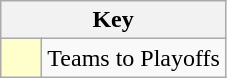<table class="wikitable" style="text-align: center;">
<tr>
<th colspan=2>Key</th>
</tr>
<tr>
<td style="background:#ffffcc; width:20px;"></td>
<td align=left>Teams to Playoffs</td>
</tr>
</table>
